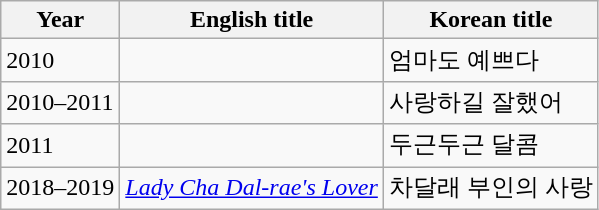<table class="wikitable">
<tr>
<th>Year</th>
<th>English title</th>
<th>Korean title</th>
</tr>
<tr>
<td>2010</td>
<td><em></em></td>
<td>엄마도 예쁘다</td>
</tr>
<tr>
<td>2010–2011</td>
<td><em></em></td>
<td>사랑하길 잘했어</td>
</tr>
<tr>
<td>2011</td>
<td><em></em></td>
<td>두근두근 달콤</td>
</tr>
<tr>
<td>2018–2019</td>
<td><em><a href='#'>Lady Cha Dal-rae's Lover</a></em></td>
<td>차달래 부인의 사랑</td>
</tr>
</table>
